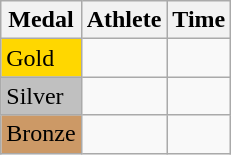<table class="wikitable">
<tr>
<th>Medal</th>
<th>Athlete</th>
<th>Time</th>
</tr>
<tr>
<td bgcolor="gold">Gold</td>
<td></td>
<td></td>
</tr>
<tr>
<td bgcolor="silver">Silver</td>
<td></td>
<td></td>
</tr>
<tr>
<td bgcolor="CC9966">Bronze</td>
<td></td>
<td></td>
</tr>
</table>
